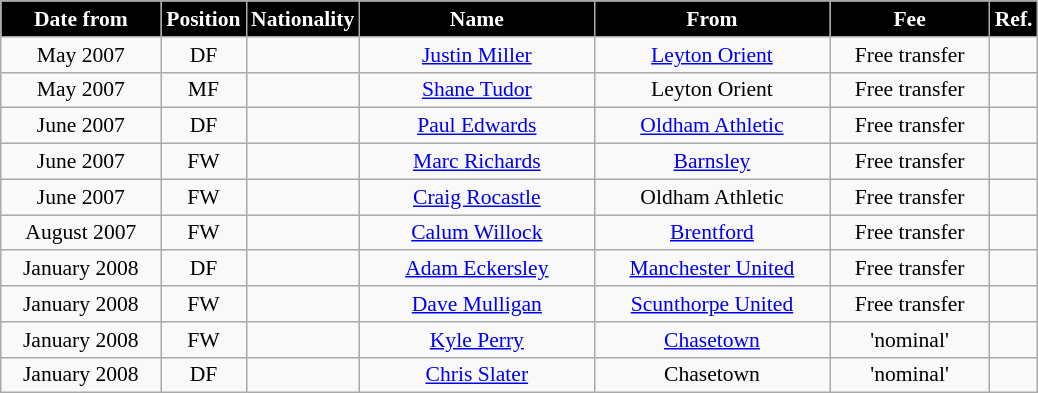<table class="wikitable" style="text-align:center; font-size:90%; ">
<tr>
<th style="background:#000000; color:white; width:100px;">Date from</th>
<th style="background:#000000; color:white; width:50px;">Position</th>
<th style="background:#000000; color:white; width:50px;">Nationality</th>
<th style="background:#000000; color:white; width:150px;">Name</th>
<th style="background:#000000; color:white; width:150px;">From</th>
<th style="background:#000000; color:white; width:100px;">Fee</th>
<th style="background:#000000; color:white; width:25px;">Ref.</th>
</tr>
<tr>
<td>May 2007</td>
<td>DF</td>
<td></td>
<td><a href='#'>Justin Miller</a></td>
<td><a href='#'>Leyton Orient</a></td>
<td>Free transfer</td>
<td></td>
</tr>
<tr>
<td>May 2007</td>
<td>MF</td>
<td></td>
<td><a href='#'>Shane Tudor</a></td>
<td>Leyton Orient</td>
<td>Free transfer</td>
<td></td>
</tr>
<tr>
<td>June 2007</td>
<td>DF</td>
<td></td>
<td><a href='#'>Paul Edwards</a></td>
<td><a href='#'>Oldham Athletic</a></td>
<td>Free transfer</td>
<td></td>
</tr>
<tr>
<td>June 2007</td>
<td>FW</td>
<td></td>
<td><a href='#'>Marc Richards</a></td>
<td><a href='#'>Barnsley</a></td>
<td>Free transfer</td>
<td></td>
</tr>
<tr>
<td>June 2007</td>
<td>FW</td>
<td></td>
<td><a href='#'>Craig Rocastle</a></td>
<td>Oldham Athletic</td>
<td>Free transfer</td>
<td></td>
</tr>
<tr>
<td>August 2007</td>
<td>FW</td>
<td></td>
<td><a href='#'>Calum Willock</a></td>
<td><a href='#'>Brentford</a></td>
<td>Free transfer</td>
<td></td>
</tr>
<tr>
<td>January 2008</td>
<td>DF</td>
<td></td>
<td><a href='#'>Adam Eckersley</a></td>
<td><a href='#'>Manchester United</a></td>
<td>Free transfer</td>
<td></td>
</tr>
<tr>
<td>January 2008</td>
<td>FW</td>
<td></td>
<td><a href='#'>Dave Mulligan</a></td>
<td><a href='#'>Scunthorpe United</a></td>
<td>Free transfer</td>
<td></td>
</tr>
<tr>
<td>January 2008</td>
<td>FW</td>
<td></td>
<td><a href='#'>Kyle Perry</a></td>
<td><a href='#'>Chasetown</a></td>
<td>'nominal'</td>
<td></td>
</tr>
<tr>
<td>January 2008</td>
<td>DF</td>
<td></td>
<td><a href='#'>Chris Slater</a></td>
<td>Chasetown</td>
<td>'nominal'</td>
<td></td>
</tr>
</table>
